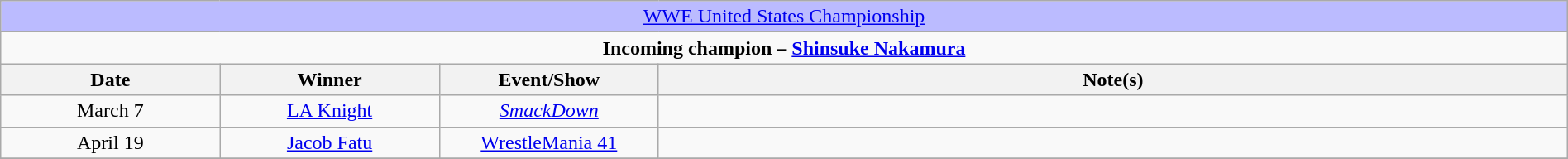<table class="wikitable" style="text-align:center; width:100%;">
<tr style="background:#BBF;">
<td colspan="4" style="text-align: center;"><a href='#'>WWE United States Championship</a></td>
</tr>
<tr>
<td colspan="4" style="text-align: center;"><strong>Incoming champion – <a href='#'>Shinsuke Nakamura</a></strong></td>
</tr>
<tr>
<th width="14%">Date</th>
<th width="14%">Winner</th>
<th width="14%">Event/Show</th>
<th width="58%">Note(s)</th>
</tr>
<tr>
<td>March 7</td>
<td><a href='#'>LA Knight</a></td>
<td><em><a href='#'>SmackDown</a></em></td>
<td></td>
</tr>
<tr>
<td>April 19</td>
<td><a href='#'>Jacob Fatu</a></td>
<td><a href='#'>WrestleMania 41</a><br></td>
<td></td>
</tr>
<tr>
</tr>
</table>
